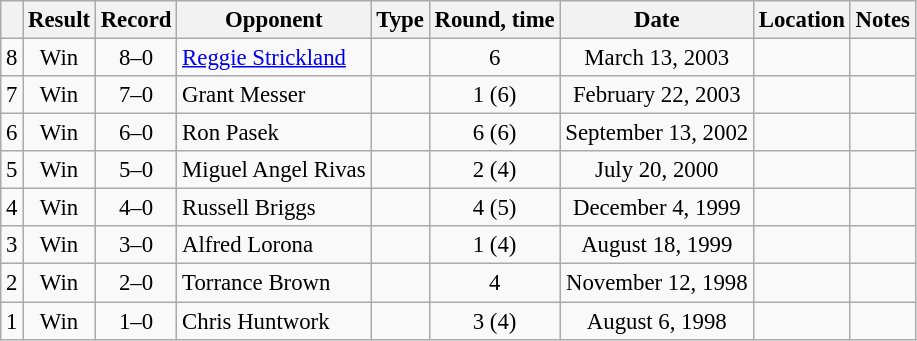<table class="wikitable" style="text-align:center; font-size:95%">
<tr>
<th></th>
<th>Result</th>
<th>Record</th>
<th>Opponent</th>
<th>Type</th>
<th>Round, time</th>
<th>Date</th>
<th>Location</th>
<th>Notes</th>
</tr>
<tr>
<td>8</td>
<td>Win</td>
<td>8–0</td>
<td style="text-align:left;"> <a href='#'>Reggie Strickland</a></td>
<td></td>
<td>6</td>
<td>March 13, 2003</td>
<td style="text-align:left;"> </td>
<td></td>
</tr>
<tr>
<td>7</td>
<td>Win</td>
<td>7–0</td>
<td style="text-align:left;"> Grant Messer</td>
<td></td>
<td>1 (6)</td>
<td>February 22, 2003</td>
<td style="text-align:left;"> </td>
<td></td>
</tr>
<tr>
<td>6</td>
<td>Win</td>
<td>6–0</td>
<td style="text-align:left;"> Ron Pasek</td>
<td></td>
<td>6 (6)</td>
<td>September 13, 2002</td>
<td style="text-align:left;"> </td>
<td></td>
</tr>
<tr>
<td>5</td>
<td>Win</td>
<td>5–0</td>
<td style="text-align:left;"> Miguel Angel Rivas</td>
<td></td>
<td>2 (4)</td>
<td>July 20, 2000</td>
<td style="text-align:left;"> </td>
<td></td>
</tr>
<tr>
<td>4</td>
<td>Win</td>
<td>4–0</td>
<td style="text-align:left;"> Russell Briggs</td>
<td></td>
<td>4 (5)</td>
<td>December 4, 1999</td>
<td style="text-align:left;"> </td>
<td></td>
</tr>
<tr>
<td>3</td>
<td>Win</td>
<td>3–0</td>
<td style="text-align:left;"> Alfred Lorona</td>
<td></td>
<td>1 (4)</td>
<td>August 18, 1999</td>
<td style="text-align:left;"> </td>
<td></td>
</tr>
<tr>
<td>2</td>
<td>Win</td>
<td>2–0</td>
<td style="text-align:left;"> Torrance Brown</td>
<td></td>
<td>4</td>
<td>November 12, 1998</td>
<td style="text-align:left;"> </td>
<td></td>
</tr>
<tr>
<td>1</td>
<td>Win</td>
<td>1–0</td>
<td style="text-align:left;"> Chris Huntwork</td>
<td></td>
<td>3 (4)</td>
<td>August 6, 1998</td>
<td style="text-align:left;"> </td>
<td></td>
</tr>
</table>
